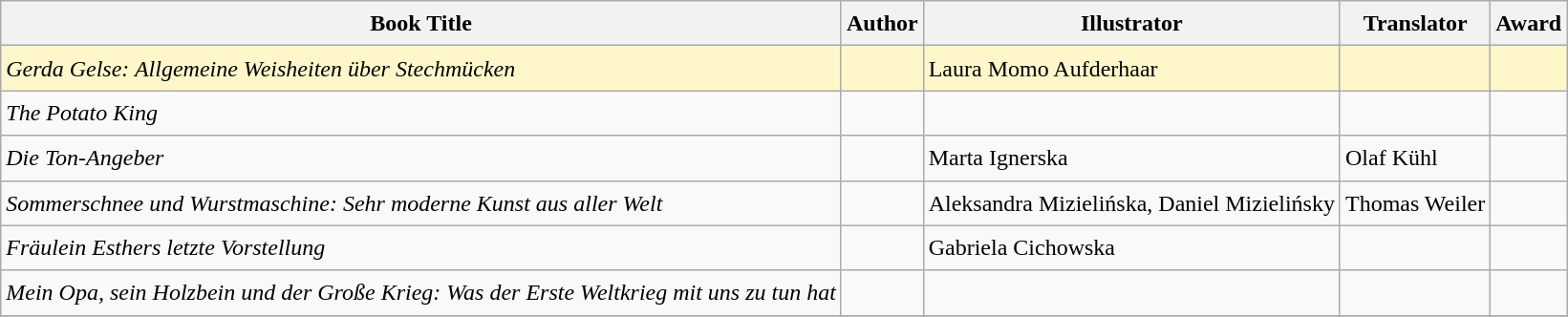<table class="wikitable sortable mw-collapsible" style="font-size:1.00em; line-height:1.5em;">
<tr>
<th scope="col">Book Title</th>
<th scope="col">Author</th>
<th scope="col">Illustrator</th>
<th scope="col">Translator</th>
<th scope="col">Award</th>
</tr>
<tr style="background:#fff7c9">
<td><em>Gerda Gelse: Allgemeine Weisheiten über Stechmücken</em></td>
<td></td>
<td>Laura Momo Aufderhaar</td>
<td></td>
<td></td>
</tr>
<tr>
<td><em>The Potato King</em></td>
<td></td>
<td></td>
<td></td>
<td></td>
</tr>
<tr>
<td><em>Die Ton-Angeber</em></td>
<td></td>
<td>Marta Ignerska</td>
<td>Olaf Kühl</td>
<td></td>
</tr>
<tr>
<td><em>Sommerschnee und Wurstmaschine: Sehr moderne Kunst aus aller Welt</em></td>
<td></td>
<td>Aleksandra Mizielińska, Daniel Mizielińsky</td>
<td>Thomas Weiler</td>
<td></td>
</tr>
<tr>
<td><em>Fräulein Esthers letzte Vorstellung</em></td>
<td></td>
<td>Gabriela Cichowska</td>
<td></td>
<td></td>
</tr>
<tr>
<td><em>Mein Opa, sein Holzbein und der Große Krieg: Was der Erste Weltkrieg mit uns zu tun hat</em></td>
<td></td>
<td></td>
<td></td>
<td></td>
</tr>
<tr style="background:#fff7c9">
</tr>
</table>
